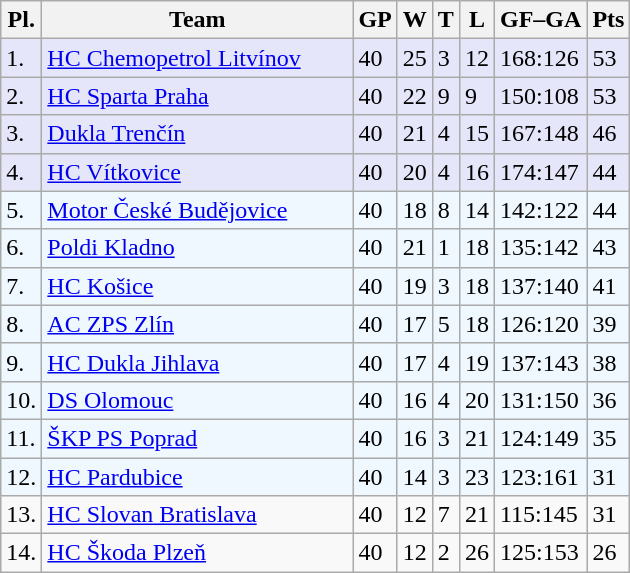<table class="wikitable">
<tr>
<th>Pl.</th>
<th width="200">Team</th>
<th>GP</th>
<th>W</th>
<th>T</th>
<th>L</th>
<th>GF–GA</th>
<th>Pts</th>
</tr>
<tr bgcolor="#e6e6fa">
<td>1.</td>
<td><a href='#'>HC Chemopetrol Litvínov</a></td>
<td>40</td>
<td>25</td>
<td>3</td>
<td>12</td>
<td>168:126</td>
<td>53</td>
</tr>
<tr bgcolor="#e6e6fa">
<td>2.</td>
<td><a href='#'>HC Sparta Praha</a></td>
<td>40</td>
<td>22</td>
<td>9</td>
<td>9</td>
<td>150:108</td>
<td>53</td>
</tr>
<tr bgcolor="#e6e6fa">
<td>3.</td>
<td><a href='#'>Dukla Trenčín</a></td>
<td>40</td>
<td>21</td>
<td>4</td>
<td>15</td>
<td>167:148</td>
<td>46</td>
</tr>
<tr bgcolor="#e6e6fa">
<td>4.</td>
<td><a href='#'>HC Vítkovice</a></td>
<td>40</td>
<td>20</td>
<td>4</td>
<td>16</td>
<td>174:147</td>
<td>44</td>
</tr>
<tr bgcolor="#f0f8ff">
<td>5.</td>
<td><a href='#'>Motor České Budějovice</a></td>
<td>40</td>
<td>18</td>
<td>8</td>
<td>14</td>
<td>142:122</td>
<td>44</td>
</tr>
<tr bgcolor="#f0f8ff">
<td>6.</td>
<td><a href='#'>Poldi Kladno</a></td>
<td>40</td>
<td>21</td>
<td>1</td>
<td>18</td>
<td>135:142</td>
<td>43</td>
</tr>
<tr bgcolor="#f0f8ff">
<td>7.</td>
<td><a href='#'>HC Košice</a></td>
<td>40</td>
<td>19</td>
<td>3</td>
<td>18</td>
<td>137:140</td>
<td>41</td>
</tr>
<tr bgcolor="#f0f8ff">
<td>8.</td>
<td><a href='#'>AC ZPS Zlín</a></td>
<td>40</td>
<td>17</td>
<td>5</td>
<td>18</td>
<td>126:120</td>
<td>39</td>
</tr>
<tr bgcolor="#f0f8ff">
<td>9.</td>
<td><a href='#'>HC Dukla Jihlava</a></td>
<td>40</td>
<td>17</td>
<td>4</td>
<td>19</td>
<td>137:143</td>
<td>38</td>
</tr>
<tr bgcolor="#f0f8ff">
<td>10.</td>
<td><a href='#'>DS Olomouc</a></td>
<td>40</td>
<td>16</td>
<td>4</td>
<td>20</td>
<td>131:150</td>
<td>36</td>
</tr>
<tr bgcolor="#f0f8ff">
<td>11.</td>
<td><a href='#'>ŠKP PS Poprad</a></td>
<td>40</td>
<td>16</td>
<td>3</td>
<td>21</td>
<td>124:149</td>
<td>35</td>
</tr>
<tr bgcolor="#f0f8ff">
<td>12.</td>
<td><a href='#'>HC Pardubice</a></td>
<td>40</td>
<td>14</td>
<td>3</td>
<td>23</td>
<td>123:161</td>
<td>31</td>
</tr>
<tr>
<td>13.</td>
<td><a href='#'>HC Slovan Bratislava</a></td>
<td>40</td>
<td>12</td>
<td>7</td>
<td>21</td>
<td>115:145</td>
<td>31</td>
</tr>
<tr>
<td>14.</td>
<td><a href='#'>HC Škoda Plzeň</a></td>
<td>40</td>
<td>12</td>
<td>2</td>
<td>26</td>
<td>125:153</td>
<td>26</td>
</tr>
</table>
